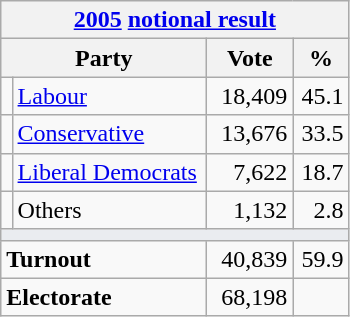<table class="wikitable">
<tr>
<th colspan="4"><a href='#'>2005</a> <a href='#'>notional result</a></th>
</tr>
<tr>
<th bgcolor="#DDDDFF" width="130px" colspan="2">Party</th>
<th bgcolor="#DDDDFF" width="50px">Vote</th>
<th bgcolor="#DDDDFF" width="30px">%</th>
</tr>
<tr>
<td></td>
<td><a href='#'>Labour</a></td>
<td align=right>18,409</td>
<td align=right>45.1</td>
</tr>
<tr>
<td></td>
<td><a href='#'>Conservative</a></td>
<td align=right>13,676</td>
<td align=right>33.5</td>
</tr>
<tr>
<td></td>
<td><a href='#'>Liberal Democrats</a></td>
<td align=right>7,622</td>
<td align=right>18.7</td>
</tr>
<tr>
<td></td>
<td>Others</td>
<td align=right>1,132</td>
<td align=right>2.8</td>
</tr>
<tr>
<td colspan="4" bgcolor="#EAECF0"></td>
</tr>
<tr>
<td colspan="2"><strong>Turnout</strong></td>
<td align=right>40,839</td>
<td align=right>59.9</td>
</tr>
<tr>
<td colspan="2"><strong>Electorate</strong></td>
<td align=right>68,198</td>
</tr>
</table>
